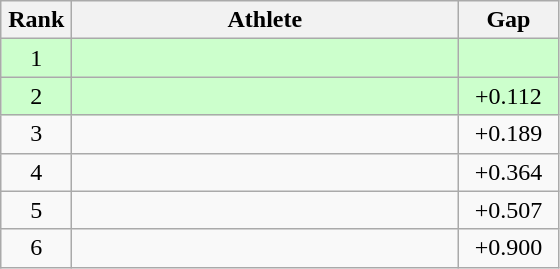<table class=wikitable style="text-align:center">
<tr>
<th width=40>Rank</th>
<th width=250>Athlete</th>
<th width=60>Gap</th>
</tr>
<tr bgcolor="ccffcc">
<td>1</td>
<td align=left></td>
<td></td>
</tr>
<tr bgcolor="ccffcc">
<td>2</td>
<td align=left></td>
<td>+0.112</td>
</tr>
<tr>
<td>3</td>
<td align=left></td>
<td>+0.189</td>
</tr>
<tr>
<td>4</td>
<td align=left></td>
<td>+0.364</td>
</tr>
<tr>
<td>5</td>
<td align=left></td>
<td>+0.507</td>
</tr>
<tr>
<td>6</td>
<td align=left></td>
<td>+0.900</td>
</tr>
</table>
